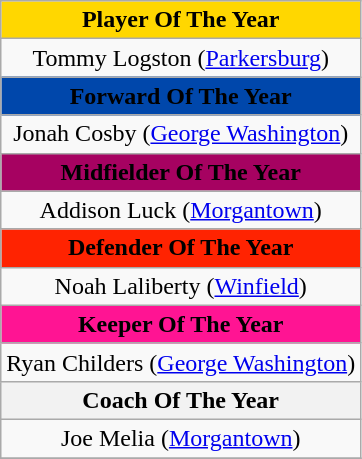<table class="wikitable" style="text-align:center">
<tr>
<th colspan="3" style="background-color: gold">Player Of The Year</th>
</tr>
<tr>
<td colspan="3">Tommy Logston (<a href='#'>Parkersburg</a>)</td>
</tr>
<tr>
<th colspan="3" style="background-color: #0047AB">Forward Of The Year</th>
</tr>
<tr>
<td colspan="3">Jonah Cosby (<a href='#'>George Washington</a>)</td>
</tr>
<tr>
<th colspan="3" style="background-color: #a60261">Midfielder Of The Year</th>
</tr>
<tr>
<td colspan="3">Addison Luck (<a href='#'>Morgantown</a>)</td>
</tr>
<tr>
<th colspan="3" style="background-color: #ff2301">Defender Of The Year</th>
</tr>
<tr>
<td colspan="3">Noah Laliberty  (<a href='#'>Winfield</a>)</td>
</tr>
<tr>
<th colspan="3" style="background-color: #ff1493">Keeper Of The Year</th>
</tr>
<tr>
<td colspan="3">Ryan Childers (<a href='#'>George Washington</a>)</td>
</tr>
<tr>
<th colspan="3">Coach Of The Year</th>
</tr>
<tr>
<td colspan="3">Joe Melia (<a href='#'>Morgantown</a>)</td>
</tr>
<tr>
</tr>
</table>
